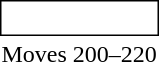<table style="display:inline; display:inline-table;">
<tr>
<td style="border: solid thin; padding: 2px;"><br></td>
</tr>
<tr>
<td style="text-align:center">Moves 200–220</td>
</tr>
</table>
